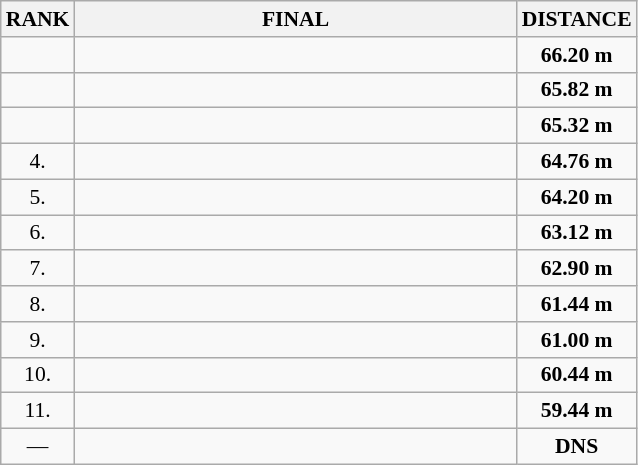<table class="wikitable" style="border-collapse: collapse; font-size: 90%;">
<tr>
<th>RANK</th>
<th style="width: 20em">FINAL</th>
<th style="width: 5em">DISTANCE</th>
</tr>
<tr>
<td align="center"></td>
<td></td>
<td align="center"><strong>66.20 m</strong></td>
</tr>
<tr>
<td align="center"></td>
<td></td>
<td align="center"><strong>65.82 m</strong></td>
</tr>
<tr>
<td align="center"></td>
<td></td>
<td align="center"><strong>65.32 m</strong></td>
</tr>
<tr>
<td align="center">4.</td>
<td></td>
<td align="center"><strong>64.76 m</strong></td>
</tr>
<tr>
<td align="center">5.</td>
<td></td>
<td align="center"><strong>64.20 m</strong></td>
</tr>
<tr>
<td align="center">6.</td>
<td></td>
<td align="center"><strong>63.12 m</strong></td>
</tr>
<tr>
<td align="center">7.</td>
<td></td>
<td align="center"><strong>62.90 m</strong></td>
</tr>
<tr>
<td align="center">8.</td>
<td></td>
<td align="center"><strong>61.44 m</strong></td>
</tr>
<tr>
<td align="center">9.</td>
<td></td>
<td align="center"><strong>61.00 m</strong></td>
</tr>
<tr>
<td align="center">10.</td>
<td></td>
<td align="center"><strong>60.44 m</strong></td>
</tr>
<tr>
<td align="center">11.</td>
<td></td>
<td align="center"><strong>59.44 m</strong></td>
</tr>
<tr>
<td align="center">—</td>
<td></td>
<td align="center"><strong>DNS</strong></td>
</tr>
</table>
